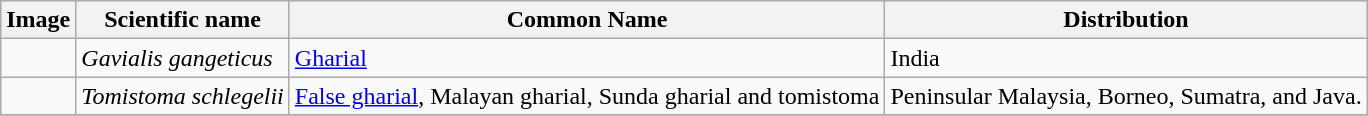<table class="wikitable">
<tr>
<th>Image</th>
<th>Scientific name</th>
<th>Common Name</th>
<th>Distribution</th>
</tr>
<tr>
<td></td>
<td><em>Gavialis gangeticus</em></td>
<td><a href='#'>Gharial</a></td>
<td>India</td>
</tr>
<tr>
<td></td>
<td><em>Tomistoma schlegelii</em></td>
<td><a href='#'>False gharial</a>, Malayan gharial, Sunda gharial and tomistoma</td>
<td>Peninsular Malaysia, Borneo, Sumatra, and Java.</td>
</tr>
<tr>
</tr>
</table>
